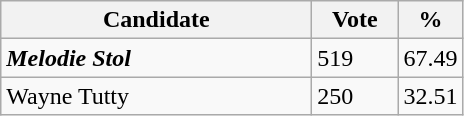<table class="wikitable">
<tr>
<th bgcolor="#DDDDFF" width="200px">Candidate</th>
<th bgcolor="#DDDDFF" width="50px">Vote</th>
<th bgcolor="#DDDDFF" width="30px">%</th>
</tr>
<tr>
<td><strong><em>Melodie Stol</em></strong></td>
<td>519</td>
<td>67.49</td>
</tr>
<tr>
<td>Wayne Tutty</td>
<td>250</td>
<td>32.51</td>
</tr>
</table>
